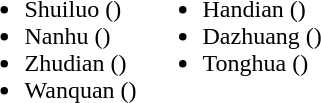<table>
<tr>
<td valign="top"><br><ul><li>Shuiluo ()</li><li>Nanhu ()</li><li>Zhudian ()</li><li>Wanquan ()</li></ul></td>
<td valign="top"><br><ul><li>Handian ()</li><li>Dazhuang ()</li><li>Tonghua ()</li></ul></td>
</tr>
</table>
